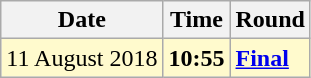<table class="wikitable">
<tr>
<th>Date</th>
<th>Time</th>
<th>Round</th>
</tr>
<tr style=background:lemonchiffon>
<td>11 August 2018</td>
<td><strong>10:55</strong></td>
<td><strong><a href='#'>Final</a></strong></td>
</tr>
</table>
